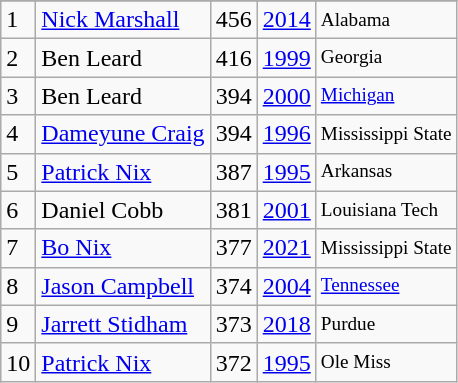<table class="wikitable">
<tr>
</tr>
<tr>
<td>1</td>
<td><a href='#'>Nick Marshall</a></td>
<td>456</td>
<td><a href='#'>2014</a></td>
<td style="font-size:80%;">Alabama</td>
</tr>
<tr>
<td>2</td>
<td>Ben Leard</td>
<td>416</td>
<td><a href='#'>1999</a></td>
<td style="font-size:80%;">Georgia</td>
</tr>
<tr>
<td>3</td>
<td>Ben Leard</td>
<td>394</td>
<td><a href='#'>2000</a></td>
<td style="font-size:80%;"><a href='#'>Michigan</a></td>
</tr>
<tr>
<td>4</td>
<td><a href='#'>Dameyune Craig</a></td>
<td>394</td>
<td><a href='#'>1996</a></td>
<td style="font-size:80%;">Mississippi State</td>
</tr>
<tr>
<td>5</td>
<td><a href='#'>Patrick Nix</a></td>
<td>387</td>
<td><a href='#'>1995</a></td>
<td style="font-size:80%;">Arkansas</td>
</tr>
<tr>
<td>6</td>
<td>Daniel Cobb</td>
<td>381</td>
<td><a href='#'>2001</a></td>
<td style="font-size:80%;">Louisiana Tech</td>
</tr>
<tr>
<td>7</td>
<td><a href='#'>Bo Nix</a></td>
<td>377</td>
<td><a href='#'>2021</a></td>
<td style="font-size:80%;">Mississippi State</td>
</tr>
<tr>
<td>8</td>
<td><a href='#'>Jason Campbell</a></td>
<td>374</td>
<td><a href='#'>2004</a></td>
<td style="font-size:80%;"><a href='#'>Tennessee</a></td>
</tr>
<tr>
<td>9</td>
<td><a href='#'>Jarrett Stidham</a></td>
<td>373</td>
<td><a href='#'>2018</a></td>
<td style="font-size:80%">Purdue</td>
</tr>
<tr>
<td>10</td>
<td><a href='#'>Patrick Nix</a></td>
<td>372</td>
<td><a href='#'>1995</a></td>
<td style="font-size:80%;">Ole Miss</td>
</tr>
</table>
